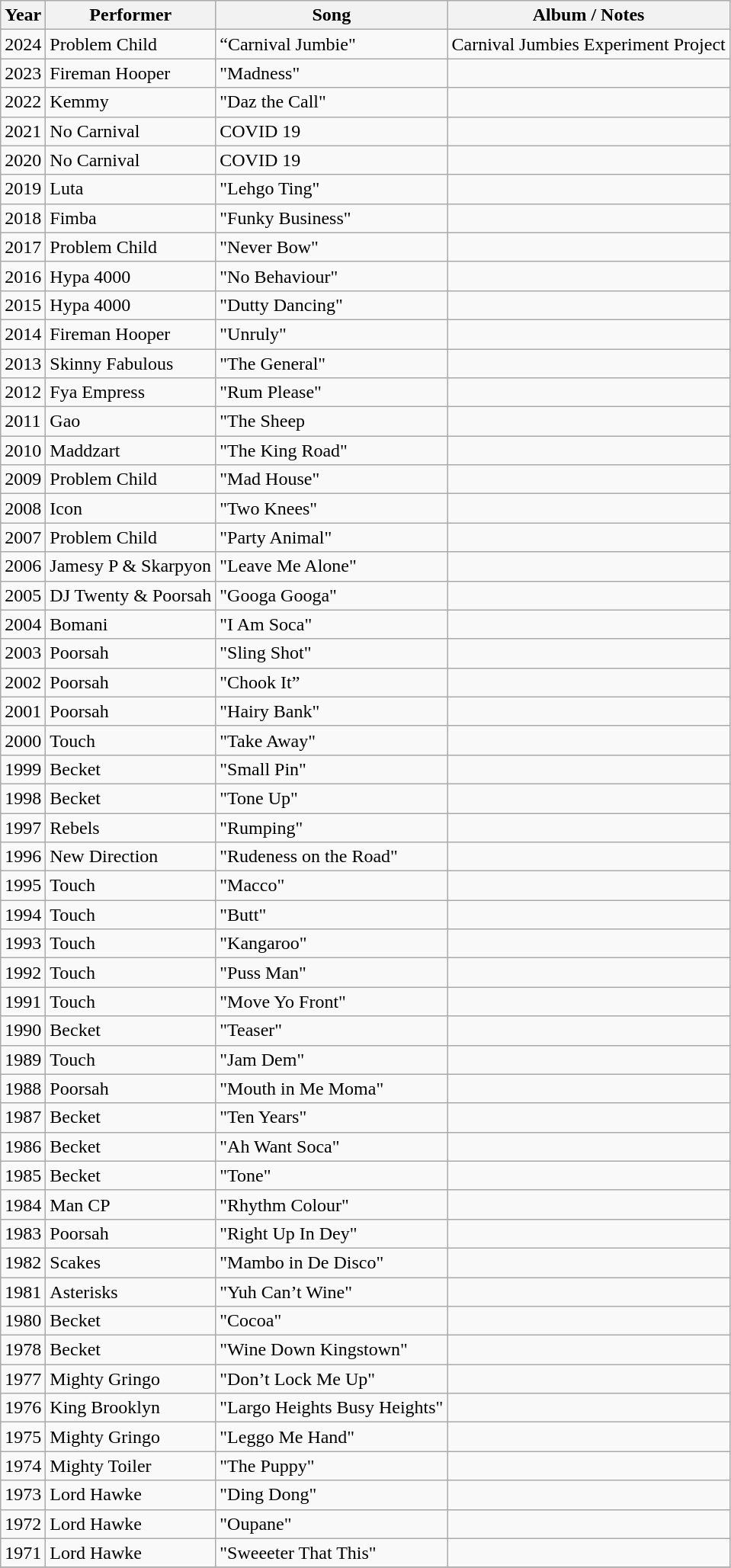<table class="wikitable sortable">
<tr>
<th>Year</th>
<th>Performer</th>
<th>Song</th>
<th>Album / Notes</th>
</tr>
<tr>
<td>2024</td>
<td>Problem Child</td>
<td>“Carnival Jumbie"</td>
<td>Carnival Jumbies Experiment Project</td>
</tr>
<tr>
<td>2023</td>
<td>Fireman Hooper</td>
<td>"Madness"</td>
<td></td>
</tr>
<tr>
<td>2022</td>
<td>Kemmy</td>
<td>"Daz the Call"</td>
<td></td>
</tr>
<tr>
<td>2021</td>
<td>No Carnival</td>
<td>COVID 19</td>
<td></td>
</tr>
<tr>
<td>2020</td>
<td>No Carnival</td>
<td>COVID 19</td>
<td></td>
</tr>
<tr>
<td>2019</td>
<td>Luta</td>
<td>"Lehgo Ting"</td>
<td></td>
</tr>
<tr>
<td>2018</td>
<td>Fimba</td>
<td>"Funky Business"</td>
<td></td>
</tr>
<tr>
<td>2017</td>
<td>Problem Child</td>
<td>"Never Bow"</td>
<td></td>
</tr>
<tr>
<td>2016</td>
<td>Hypa 4000</td>
<td>"No Behaviour"</td>
<td></td>
</tr>
<tr>
<td>2015</td>
<td>Hypa 4000</td>
<td>"Dutty Dancing"</td>
<td></td>
</tr>
<tr>
<td>2014</td>
<td>Fireman Hooper</td>
<td>"Unruly"</td>
<td></td>
</tr>
<tr>
<td>2013</td>
<td>Skinny Fabulous</td>
<td>"The General"</td>
<td></td>
</tr>
<tr>
<td>2012</td>
<td>Fya Empress</td>
<td>"Rum Please"</td>
<td></td>
</tr>
<tr>
<td>2011</td>
<td>Gao</td>
<td>"The Sheep</td>
<td></td>
</tr>
<tr>
<td>2010</td>
<td>Maddzart</td>
<td>"The King Road"</td>
<td></td>
</tr>
<tr>
<td>2009</td>
<td>Problem Child</td>
<td>"Mad House"</td>
<td></td>
</tr>
<tr>
<td>2008</td>
<td>Icon</td>
<td>"Two Knees"</td>
<td></td>
</tr>
<tr>
<td>2007</td>
<td>Problem Child</td>
<td>"Party Animal"</td>
<td></td>
</tr>
<tr>
<td>2006</td>
<td>Jamesy P & Skarpyon</td>
<td>"Leave Me Alone"</td>
<td></td>
</tr>
<tr>
<td>2005</td>
<td>DJ Twenty & Poorsah</td>
<td>"Googa Googa"</td>
<td></td>
</tr>
<tr>
<td>2004</td>
<td>Bomani</td>
<td>"I Am Soca"</td>
<td></td>
</tr>
<tr>
<td>2003</td>
<td>Poorsah</td>
<td>"Sling Shot"</td>
<td></td>
</tr>
<tr>
<td>2002</td>
<td>Poorsah</td>
<td>"Chook It”</td>
<td></td>
</tr>
<tr>
<td>2001</td>
<td>Poorsah</td>
<td>"Hairy Bank"</td>
<td></td>
</tr>
<tr>
<td>2000</td>
<td>Touch</td>
<td>"Take Away"</td>
<td></td>
</tr>
<tr>
<td>1999</td>
<td>Becket</td>
<td>"Small Pin"</td>
<td></td>
</tr>
<tr>
<td>1998</td>
<td>Becket</td>
<td>"Tone Up"</td>
<td></td>
</tr>
<tr>
<td>1997</td>
<td>Rebels</td>
<td>"Rumping"</td>
<td></td>
</tr>
<tr>
<td>1996</td>
<td>New Direction</td>
<td>"Rudeness on the Road"</td>
<td></td>
</tr>
<tr>
<td>1995</td>
<td>Touch</td>
<td>"Macco"</td>
<td></td>
</tr>
<tr>
<td>1994</td>
<td>Touch</td>
<td>"Butt"</td>
<td></td>
</tr>
<tr>
<td>1993</td>
<td>Touch</td>
<td>"Kangaroo"</td>
<td></td>
</tr>
<tr>
<td>1992</td>
<td>Touch</td>
<td>"Puss Man"</td>
<td></td>
</tr>
<tr>
<td>1991</td>
<td>Touch</td>
<td>"Move Yo Front"</td>
<td></td>
</tr>
<tr>
<td>1990</td>
<td>Becket</td>
<td>"Teaser"</td>
<td></td>
</tr>
<tr>
<td>1989</td>
<td>Touch</td>
<td>"Jam Dem"</td>
<td></td>
</tr>
<tr>
<td>1988</td>
<td>Poorsah</td>
<td>"Mouth in Me Moma"</td>
<td></td>
</tr>
<tr>
<td>1987</td>
<td>Becket</td>
<td>"Ten Years"</td>
<td></td>
</tr>
<tr>
<td>1986</td>
<td>Becket</td>
<td>"Ah Want Soca"</td>
<td></td>
</tr>
<tr>
<td>1985</td>
<td>Becket</td>
<td>"Tone"</td>
<td></td>
</tr>
<tr>
<td>1984</td>
<td>Man CP</td>
<td>"Rhythm Colour"</td>
<td></td>
</tr>
<tr>
<td>1983</td>
<td>Poorsah</td>
<td>"Right Up In Dey"</td>
<td></td>
</tr>
<tr>
<td>1982</td>
<td>Scakes</td>
<td>"Mambo in De Disco"</td>
<td></td>
</tr>
<tr>
<td>1981</td>
<td>Asterisks</td>
<td>"Yuh Can’t Wine"</td>
<td></td>
</tr>
<tr>
<td>1980</td>
<td>Becket</td>
<td>"Cocoa"</td>
<td></td>
</tr>
<tr>
<td>1978</td>
<td>Becket</td>
<td>"Wine Down Kingstown"</td>
<td></td>
</tr>
<tr>
<td>1977</td>
<td>Mighty Gringo</td>
<td>"Don’t Lock Me Up"</td>
<td></td>
</tr>
<tr>
<td>1976</td>
<td>King Brooklyn</td>
<td>"Largo Heights Busy Heights"</td>
<td></td>
</tr>
<tr>
<td>1975</td>
<td>Mighty Gringo</td>
<td>"Leggo Me Hand"</td>
<td></td>
</tr>
<tr>
<td>1974</td>
<td>Mighty Toiler</td>
<td>"The Puppy"</td>
<td></td>
</tr>
<tr>
<td>1973</td>
<td>Lord Hawke</td>
<td>"Ding Dong"</td>
<td></td>
</tr>
<tr>
<td>1972</td>
<td>Lord Hawke</td>
<td>"Oupane"</td>
<td></td>
</tr>
<tr>
<td>1971</td>
<td>Lord Hawke</td>
<td>"Sweeeter That This"</td>
<td></td>
</tr>
<tr>
</tr>
</table>
